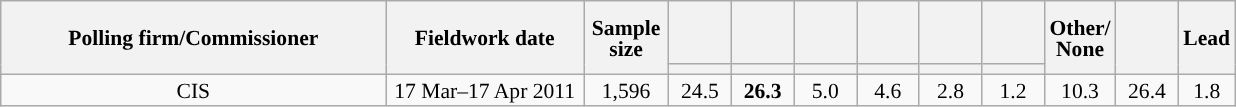<table class="wikitable collapsible collapsed" style="text-align:center; font-size:90%; line-height:14px;">
<tr style="height:42px;">
<th style="width:250px;" rowspan="2">Polling firm/Commissioner</th>
<th style="width:125px;" rowspan="2">Fieldwork date</th>
<th style="width:50px;" rowspan="2">Sample size</th>
<th style="width:35px;"></th>
<th style="width:35px;"></th>
<th style="width:35px;"></th>
<th style="width:35px;"></th>
<th style="width:35px;"></th>
<th style="width:35px;"></th>
<th style="width:35px;" rowspan="2">Other/<br>None</th>
<th style="width:35px;" rowspan="2"></th>
<th style="width:30px;" rowspan="2">Lead</th>
</tr>
<tr>
<th style="color:inherit;background:"></th>
<th style="color:inherit;background:"></th>
<th style="color:inherit;background:"></th>
<th style="color:inherit;background:"></th>
<th style="color:inherit;background:"></th>
<th style="color:inherit;background:"></th>
</tr>
<tr>
<td>CIS</td>
<td>17 Mar–17 Apr 2011</td>
<td>1,596</td>
<td>24.5</td>
<td><strong>26.3</strong></td>
<td>5.0</td>
<td>4.6</td>
<td>2.8</td>
<td>1.2</td>
<td>10.3</td>
<td>26.4</td>
<td style="background:">1.8</td>
</tr>
</table>
